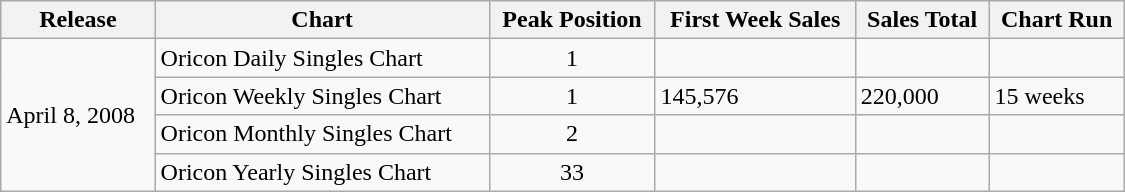<table class="wikitable" width="750px">
<tr>
<th>Release</th>
<th>Chart</th>
<th>Peak Position</th>
<th>First Week Sales</th>
<th>Sales Total</th>
<th>Chart Run</th>
</tr>
<tr>
<td rowspan="4">April 8, 2008</td>
<td>Oricon Daily Singles Chart</td>
<td align="center">1</td>
<td></td>
<td></td>
<td></td>
</tr>
<tr>
<td>Oricon Weekly Singles Chart</td>
<td align="center">1</td>
<td>145,576</td>
<td>220,000</td>
<td>15 weeks</td>
</tr>
<tr>
<td>Oricon Monthly Singles Chart</td>
<td align="center">2</td>
<td></td>
<td></td>
<td></td>
</tr>
<tr>
<td>Oricon Yearly Singles Chart</td>
<td align="center">33</td>
<td></td>
<td></td>
<td></td>
</tr>
</table>
